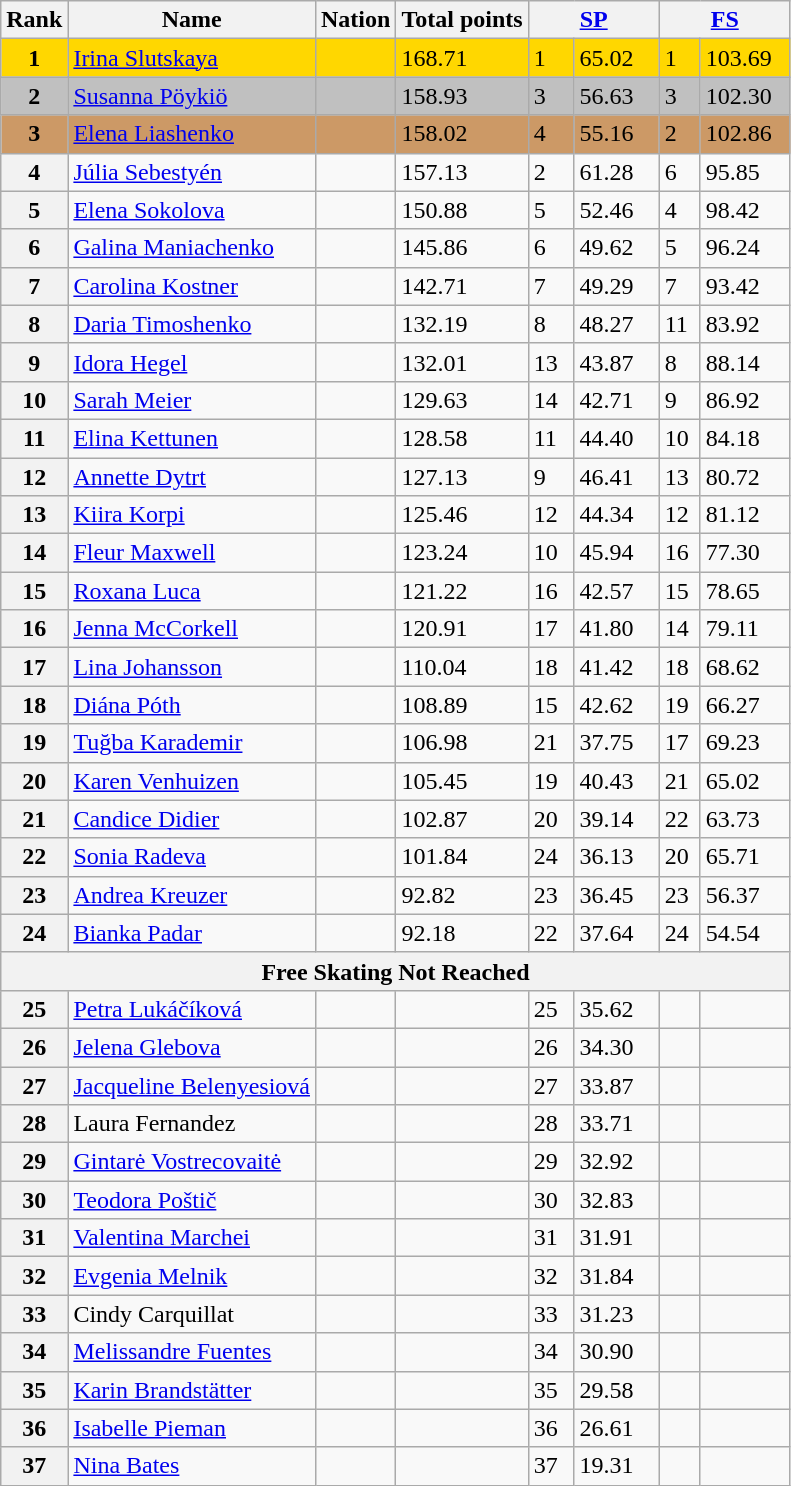<table class="wikitable">
<tr>
<th>Rank</th>
<th>Name</th>
<th>Nation</th>
<th>Total points</th>
<th colspan="2" width="80px"><a href='#'>SP</a></th>
<th colspan="2" width="80px"><a href='#'>FS</a></th>
</tr>
<tr bgcolor="gold">
<td align="center"><strong>1</strong></td>
<td><a href='#'>Irina Slutskaya</a></td>
<td></td>
<td>168.71</td>
<td>1</td>
<td>65.02</td>
<td>1</td>
<td>103.69</td>
</tr>
<tr bgcolor="silver">
<td align="center"><strong>2</strong></td>
<td><a href='#'>Susanna Pöykiö</a></td>
<td></td>
<td>158.93</td>
<td>3</td>
<td>56.63</td>
<td>3</td>
<td>102.30</td>
</tr>
<tr bgcolor="cc9966">
<td align="center"><strong>3</strong></td>
<td><a href='#'>Elena Liashenko</a></td>
<td></td>
<td>158.02</td>
<td>4</td>
<td>55.16</td>
<td>2</td>
<td>102.86</td>
</tr>
<tr>
<th>4</th>
<td><a href='#'>Júlia Sebestyén</a></td>
<td></td>
<td>157.13</td>
<td>2</td>
<td>61.28</td>
<td>6</td>
<td>95.85</td>
</tr>
<tr>
<th>5</th>
<td><a href='#'>Elena Sokolova</a></td>
<td></td>
<td>150.88</td>
<td>5</td>
<td>52.46</td>
<td>4</td>
<td>98.42</td>
</tr>
<tr>
<th>6</th>
<td><a href='#'>Galina Maniachenko</a></td>
<td></td>
<td>145.86</td>
<td>6</td>
<td>49.62</td>
<td>5</td>
<td>96.24</td>
</tr>
<tr>
<th>7</th>
<td><a href='#'>Carolina Kostner</a></td>
<td></td>
<td>142.71</td>
<td>7</td>
<td>49.29</td>
<td>7</td>
<td>93.42</td>
</tr>
<tr>
<th>8</th>
<td><a href='#'>Daria Timoshenko</a></td>
<td></td>
<td>132.19</td>
<td>8</td>
<td>48.27</td>
<td>11</td>
<td>83.92</td>
</tr>
<tr>
<th>9</th>
<td><a href='#'>Idora Hegel</a></td>
<td></td>
<td>132.01</td>
<td>13</td>
<td>43.87</td>
<td>8</td>
<td>88.14</td>
</tr>
<tr>
<th>10</th>
<td><a href='#'>Sarah Meier</a></td>
<td></td>
<td>129.63</td>
<td>14</td>
<td>42.71</td>
<td>9</td>
<td>86.92</td>
</tr>
<tr>
<th>11</th>
<td><a href='#'>Elina Kettunen</a></td>
<td></td>
<td>128.58</td>
<td>11</td>
<td>44.40</td>
<td>10</td>
<td>84.18</td>
</tr>
<tr>
<th>12</th>
<td><a href='#'>Annette Dytrt</a></td>
<td></td>
<td>127.13</td>
<td>9</td>
<td>46.41</td>
<td>13</td>
<td>80.72</td>
</tr>
<tr>
<th>13</th>
<td><a href='#'>Kiira Korpi</a></td>
<td></td>
<td>125.46</td>
<td>12</td>
<td>44.34</td>
<td>12</td>
<td>81.12</td>
</tr>
<tr>
<th>14</th>
<td><a href='#'>Fleur Maxwell</a></td>
<td></td>
<td>123.24</td>
<td>10</td>
<td>45.94</td>
<td>16</td>
<td>77.30</td>
</tr>
<tr>
<th>15</th>
<td><a href='#'>Roxana Luca</a></td>
<td></td>
<td>121.22</td>
<td>16</td>
<td>42.57</td>
<td>15</td>
<td>78.65</td>
</tr>
<tr>
<th>16</th>
<td><a href='#'>Jenna McCorkell</a></td>
<td></td>
<td>120.91</td>
<td>17</td>
<td>41.80</td>
<td>14</td>
<td>79.11</td>
</tr>
<tr>
<th>17</th>
<td><a href='#'>Lina Johansson</a></td>
<td></td>
<td>110.04</td>
<td>18</td>
<td>41.42</td>
<td>18</td>
<td>68.62</td>
</tr>
<tr>
<th>18</th>
<td><a href='#'>Diána Póth</a></td>
<td></td>
<td>108.89</td>
<td>15</td>
<td>42.62</td>
<td>19</td>
<td>66.27</td>
</tr>
<tr>
<th>19</th>
<td><a href='#'>Tuğba Karademir</a></td>
<td></td>
<td>106.98</td>
<td>21</td>
<td>37.75</td>
<td>17</td>
<td>69.23</td>
</tr>
<tr>
<th>20</th>
<td><a href='#'>Karen Venhuizen</a></td>
<td></td>
<td>105.45</td>
<td>19</td>
<td>40.43</td>
<td>21</td>
<td>65.02</td>
</tr>
<tr>
<th>21</th>
<td><a href='#'>Candice Didier</a></td>
<td></td>
<td>102.87</td>
<td>20</td>
<td>39.14</td>
<td>22</td>
<td>63.73</td>
</tr>
<tr>
<th>22</th>
<td><a href='#'>Sonia Radeva</a></td>
<td></td>
<td>101.84</td>
<td>24</td>
<td>36.13</td>
<td>20</td>
<td>65.71</td>
</tr>
<tr>
<th>23</th>
<td><a href='#'>Andrea Kreuzer</a></td>
<td></td>
<td>92.82</td>
<td>23</td>
<td>36.45</td>
<td>23</td>
<td>56.37</td>
</tr>
<tr>
<th>24</th>
<td><a href='#'>Bianka Padar</a></td>
<td></td>
<td>92.18</td>
<td>22</td>
<td>37.64</td>
<td>24</td>
<td>54.54</td>
</tr>
<tr>
<th colspan=8>Free Skating Not Reached</th>
</tr>
<tr>
<th>25</th>
<td><a href='#'>Petra Lukáčíková</a></td>
<td></td>
<td></td>
<td>25</td>
<td>35.62</td>
<td></td>
<td></td>
</tr>
<tr>
<th>26</th>
<td><a href='#'>Jelena Glebova</a></td>
<td></td>
<td></td>
<td>26</td>
<td>34.30</td>
<td></td>
<td></td>
</tr>
<tr>
<th>27</th>
<td><a href='#'>Jacqueline Belenyesiová</a></td>
<td></td>
<td></td>
<td>27</td>
<td>33.87</td>
<td></td>
<td></td>
</tr>
<tr>
<th>28</th>
<td>Laura Fernandez</td>
<td></td>
<td></td>
<td>28</td>
<td>33.71</td>
<td></td>
<td></td>
</tr>
<tr>
<th>29</th>
<td><a href='#'>Gintarė Vostrecovaitė</a></td>
<td></td>
<td></td>
<td>29</td>
<td>32.92</td>
<td></td>
<td></td>
</tr>
<tr>
<th>30</th>
<td><a href='#'>Teodora Poštič</a></td>
<td></td>
<td></td>
<td>30</td>
<td>32.83</td>
<td></td>
<td></td>
</tr>
<tr>
<th>31</th>
<td><a href='#'>Valentina Marchei</a></td>
<td></td>
<td></td>
<td>31</td>
<td>31.91</td>
<td></td>
<td></td>
</tr>
<tr>
<th>32</th>
<td><a href='#'>Evgenia Melnik</a></td>
<td></td>
<td></td>
<td>32</td>
<td>31.84</td>
<td></td>
<td></td>
</tr>
<tr>
<th>33</th>
<td>Cindy Carquillat</td>
<td></td>
<td></td>
<td>33</td>
<td>31.23</td>
<td></td>
<td></td>
</tr>
<tr>
<th>34</th>
<td><a href='#'>Melissandre Fuentes</a></td>
<td></td>
<td></td>
<td>34</td>
<td>30.90</td>
<td></td>
<td></td>
</tr>
<tr>
<th>35</th>
<td><a href='#'>Karin Brandstätter</a></td>
<td></td>
<td></td>
<td>35</td>
<td>29.58</td>
<td></td>
<td></td>
</tr>
<tr>
<th>36</th>
<td><a href='#'>Isabelle Pieman</a></td>
<td></td>
<td></td>
<td>36</td>
<td>26.61</td>
<td></td>
<td></td>
</tr>
<tr>
<th>37</th>
<td><a href='#'>Nina Bates</a></td>
<td></td>
<td></td>
<td>37</td>
<td>19.31</td>
<td></td>
<td></td>
</tr>
</table>
